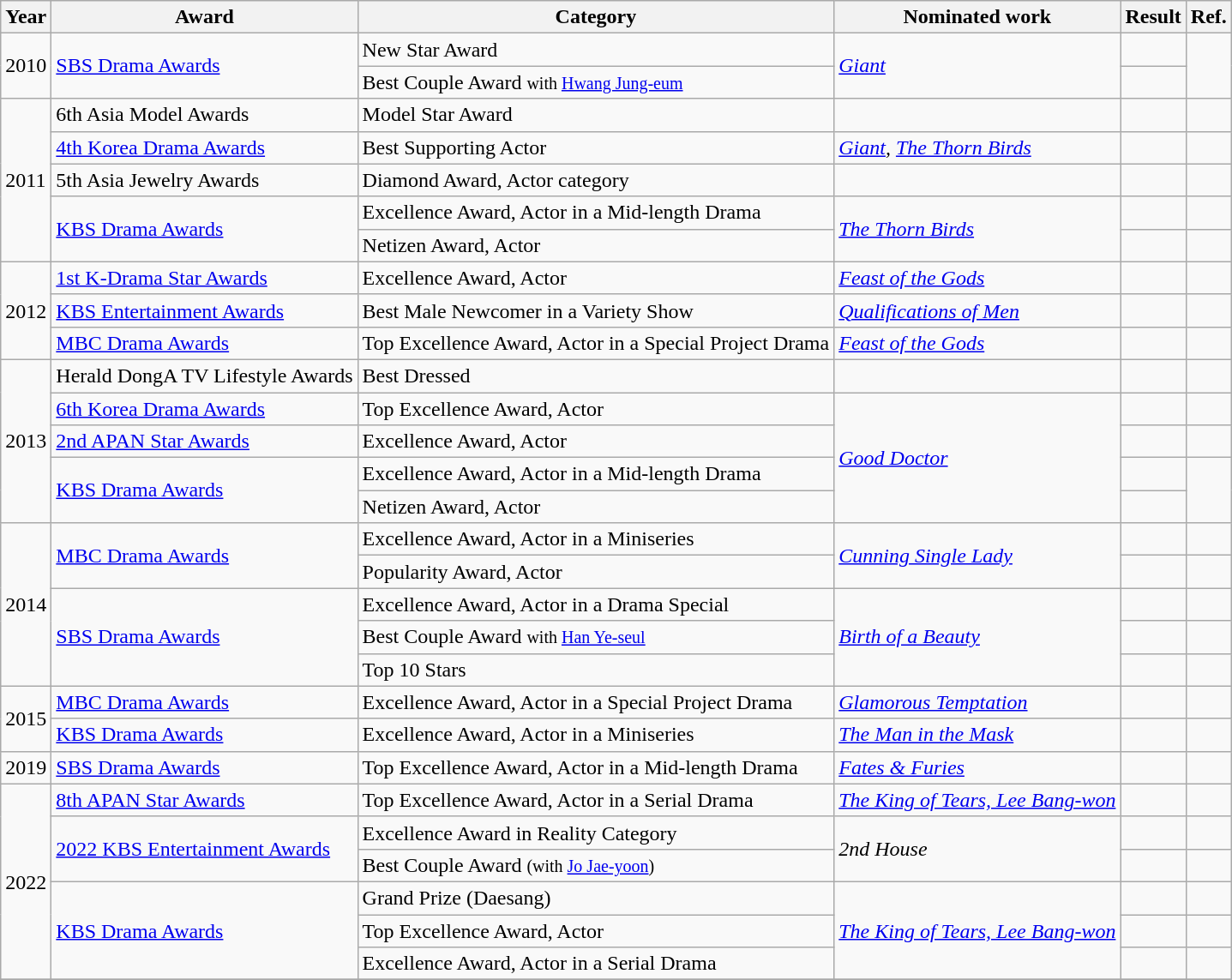<table class="wikitable">
<tr>
<th>Year</th>
<th>Award</th>
<th>Category</th>
<th>Nominated work</th>
<th>Result</th>
<th>Ref.</th>
</tr>
<tr>
<td rowspan=2>2010</td>
<td rowspan=2><a href='#'>SBS Drama Awards</a></td>
<td>New Star Award</td>
<td rowspan=2><em><a href='#'>Giant</a></em></td>
<td></td>
<td rowspan=2></td>
</tr>
<tr>
<td>Best Couple Award <small>with <a href='#'>Hwang Jung-eum</a></small></td>
<td></td>
</tr>
<tr>
<td rowspan=5>2011</td>
<td>6th Asia Model Awards</td>
<td>Model Star Award</td>
<td></td>
<td></td>
<td></td>
</tr>
<tr>
<td><a href='#'>4th Korea Drama Awards</a></td>
<td>Best Supporting Actor</td>
<td><em><a href='#'>Giant</a>, <a href='#'>The Thorn Birds</a></em></td>
<td></td>
<td></td>
</tr>
<tr>
<td>5th Asia Jewelry Awards</td>
<td>Diamond Award, Actor category</td>
<td></td>
<td></td>
<td></td>
</tr>
<tr>
<td rowspan=2><a href='#'>KBS Drama Awards</a></td>
<td>Excellence Award, Actor in a Mid-length Drama</td>
<td rowspan=2><em><a href='#'>The Thorn Birds</a></em></td>
<td></td>
<td></td>
</tr>
<tr>
<td>Netizen Award, Actor</td>
<td></td>
<td></td>
</tr>
<tr>
<td rowspan=3>2012</td>
<td><a href='#'>1st K-Drama Star Awards</a></td>
<td>Excellence Award, Actor</td>
<td><em><a href='#'>Feast of the Gods</a></em></td>
<td></td>
<td></td>
</tr>
<tr>
<td><a href='#'>KBS Entertainment Awards</a></td>
<td>Best Male Newcomer in a Variety Show</td>
<td><em><a href='#'>Qualifications of Men</a></em></td>
<td></td>
<td></td>
</tr>
<tr>
<td><a href='#'>MBC Drama Awards</a></td>
<td>Top Excellence Award, Actor in a Special Project Drama</td>
<td><em><a href='#'>Feast of the Gods</a></em></td>
<td></td>
<td></td>
</tr>
<tr>
<td rowspan=5>2013</td>
<td>Herald DongA TV Lifestyle Awards</td>
<td>Best Dressed</td>
<td></td>
<td></td>
<td></td>
</tr>
<tr>
<td><a href='#'>6th Korea Drama Awards</a></td>
<td>Top Excellence Award, Actor</td>
<td rowspan=4><em><a href='#'>Good Doctor</a></em></td>
<td></td>
<td></td>
</tr>
<tr>
<td><a href='#'>2nd APAN Star Awards</a></td>
<td>Excellence Award, Actor</td>
<td></td>
<td></td>
</tr>
<tr>
<td rowspan=2><a href='#'>KBS Drama Awards</a></td>
<td>Excellence Award, Actor in a Mid-length Drama</td>
<td></td>
<td rowspan=2></td>
</tr>
<tr>
<td>Netizen Award, Actor</td>
<td></td>
</tr>
<tr>
<td rowspan=5>2014</td>
<td rowspan=2><a href='#'>MBC Drama Awards</a></td>
<td>Excellence Award, Actor in a Miniseries</td>
<td rowspan=2><em><a href='#'>Cunning Single Lady</a></em></td>
<td></td>
<td></td>
</tr>
<tr>
<td>Popularity Award, Actor</td>
<td></td>
<td></td>
</tr>
<tr>
<td rowspan=3><a href='#'>SBS Drama Awards</a></td>
<td>Excellence Award, Actor in a Drama Special</td>
<td rowspan=3><em><a href='#'>Birth of a Beauty</a></em></td>
<td></td>
<td></td>
</tr>
<tr>
<td>Best Couple Award <small>with <a href='#'>Han Ye-seul</a></small></td>
<td></td>
<td></td>
</tr>
<tr>
<td>Top 10 Stars</td>
<td></td>
<td></td>
</tr>
<tr>
<td rowspan=2>2015</td>
<td><a href='#'>MBC Drama Awards</a></td>
<td>Excellence Award, Actor in a Special Project Drama</td>
<td><em><a href='#'>Glamorous Temptation</a></em></td>
<td></td>
<td></td>
</tr>
<tr>
<td><a href='#'>KBS Drama Awards</a></td>
<td>Excellence Award, Actor in a Miniseries</td>
<td><em><a href='#'>The Man in the Mask</a></em></td>
<td></td>
<td></td>
</tr>
<tr>
<td>2019</td>
<td><a href='#'>SBS Drama Awards</a></td>
<td>Top Excellence Award, Actor in a Mid-length Drama</td>
<td><em><a href='#'>Fates & Furies</a></em></td>
<td></td>
<td></td>
</tr>
<tr>
<td rowspan="6">2022</td>
<td><a href='#'>8th APAN Star Awards</a></td>
<td>Top Excellence Award, Actor in a Serial Drama</td>
<td><em><a href='#'>The King of Tears, Lee Bang-won</a></em></td>
<td></td>
<td></td>
</tr>
<tr>
<td rowspan="2"><a href='#'>2022 KBS Entertainment Awards</a></td>
<td>Excellence Award in Reality Category</td>
<td rowspan="2"><em>2nd House</em></td>
<td></td>
<td></td>
</tr>
<tr>
<td>Best Couple Award  <small>(with <a href='#'>Jo Jae-yoon</a>)</small></td>
<td></td>
<td></td>
</tr>
<tr>
<td rowspan="3"><a href='#'>KBS Drama Awards</a></td>
<td>Grand Prize (Daesang)</td>
<td rowspan="3"><em><a href='#'>The King of Tears, Lee Bang-won</a></em></td>
<td></td>
<td></td>
</tr>
<tr>
<td>Top Excellence Award, Actor</td>
<td></td>
<td></td>
</tr>
<tr>
<td>Excellence Award, Actor in a Serial Drama</td>
<td></td>
<td></td>
</tr>
<tr>
</tr>
</table>
